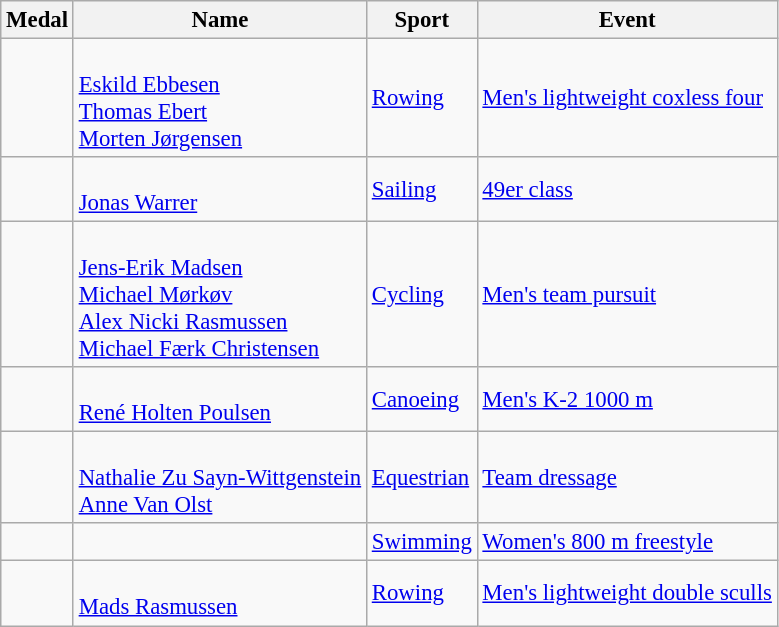<table class="wikitable sortable" style="font-size:95%">
<tr>
<th>Medal</th>
<th>Name</th>
<th>Sport</th>
<th>Event</th>
</tr>
<tr>
<td></td>
<td> <br> <a href='#'>Eskild Ebbesen</a> <br> <a href='#'>Thomas Ebert</a> <br> <a href='#'>Morten Jørgensen</a></td>
<td><a href='#'>Rowing</a></td>
<td><a href='#'>Men's lightweight coxless four</a></td>
</tr>
<tr>
<td></td>
<td> <br> <a href='#'>Jonas Warrer</a></td>
<td><a href='#'>Sailing</a></td>
<td><a href='#'>49er class</a></td>
</tr>
<tr>
<td></td>
<td><br><a href='#'>Jens-Erik Madsen</a><br><a href='#'>Michael Mørkøv</a><br><a href='#'>Alex Nicki Rasmussen</a><br><a href='#'>Michael Færk Christensen</a></td>
<td><a href='#'>Cycling</a></td>
<td><a href='#'>Men's team pursuit</a></td>
</tr>
<tr>
<td></td>
<td><br><a href='#'>René Holten Poulsen</a></td>
<td><a href='#'>Canoeing</a></td>
<td><a href='#'>Men's K-2 1000 m</a></td>
</tr>
<tr>
<td></td>
<td><br><a href='#'>Nathalie Zu Sayn-Wittgenstein</a><br><a href='#'>Anne Van Olst</a></td>
<td><a href='#'>Equestrian</a></td>
<td><a href='#'>Team dressage</a></td>
</tr>
<tr>
<td></td>
<td></td>
<td><a href='#'>Swimming</a></td>
<td><a href='#'>Women's 800 m freestyle</a></td>
</tr>
<tr>
<td></td>
<td><br><a href='#'>Mads Rasmussen</a></td>
<td><a href='#'>Rowing</a></td>
<td><a href='#'>Men's lightweight double sculls</a></td>
</tr>
</table>
